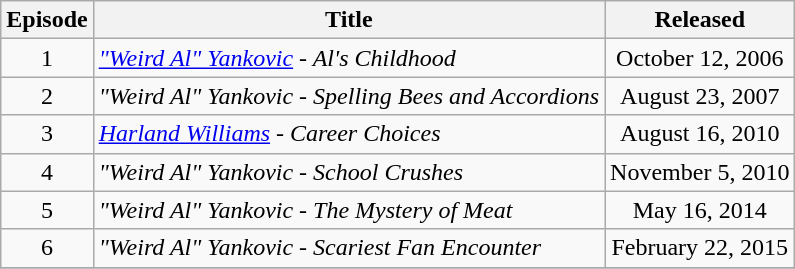<table class="wikitable">
<tr>
<th>Episode</th>
<th>Title</th>
<th>Released</th>
</tr>
<tr>
<td align="center">1</td>
<td><em><a href='#'>"Weird Al" Yankovic</a> - Al's Childhood</em></td>
<td align="center">October 12, 2006</td>
</tr>
<tr>
<td align="center">2</td>
<td><em>"Weird Al" Yankovic - Spelling Bees and Accordions</em></td>
<td align="center">August 23, 2007</td>
</tr>
<tr>
<td align="center">3</td>
<td><em><a href='#'>Harland Williams</a> - Career Choices</em></td>
<td align="center">August 16, 2010</td>
</tr>
<tr>
<td align="center">4</td>
<td><em>"Weird Al" Yankovic - School Crushes</em></td>
<td align="center">November 5, 2010</td>
</tr>
<tr>
<td align="center">5</td>
<td><em>"Weird Al" Yankovic - The Mystery of Meat</em></td>
<td align="center">May 16, 2014</td>
</tr>
<tr>
<td align="center">6</td>
<td><em>"Weird Al" Yankovic - Scariest Fan Encounter</em></td>
<td align="center">February 22, 2015</td>
</tr>
<tr>
</tr>
</table>
